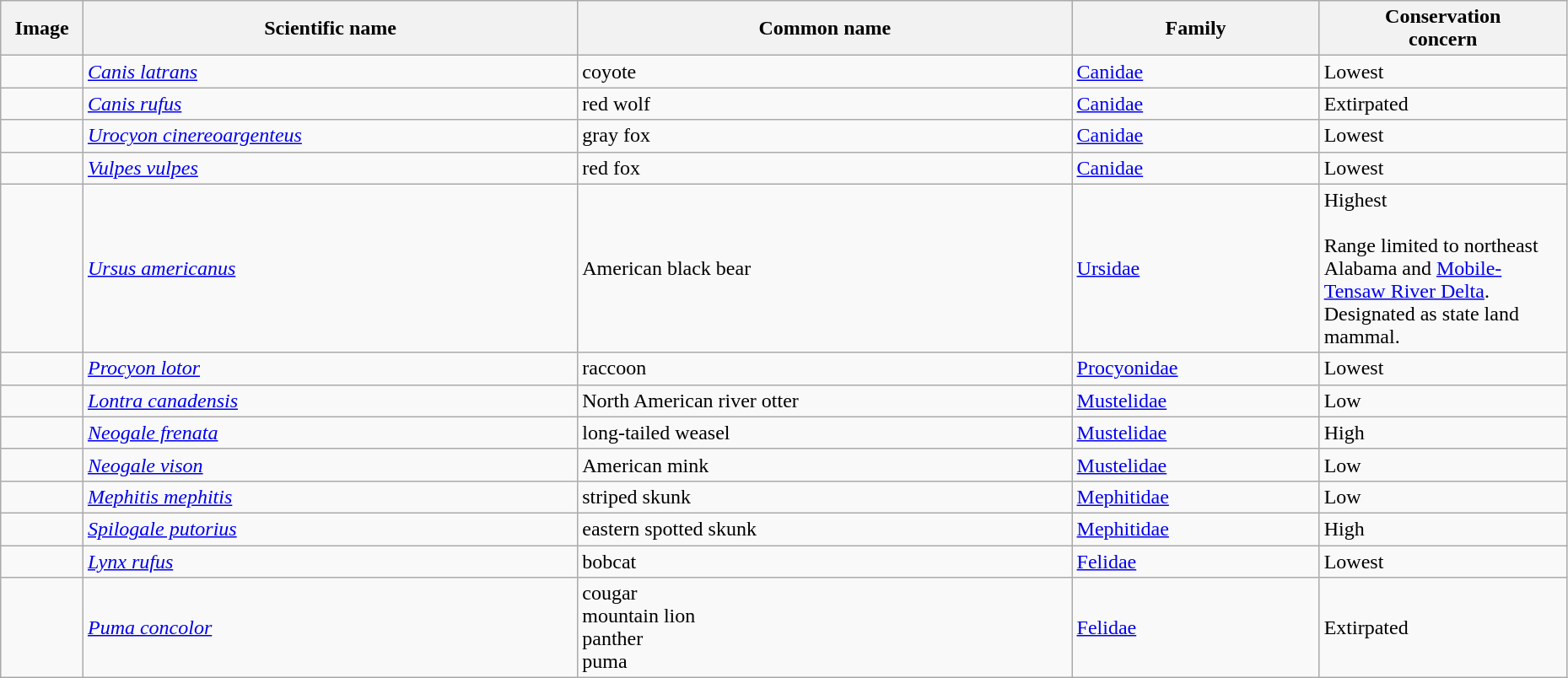<table class="wikitable sortable" style="width:98%">
<tr>
<th width = 5% class="unsortable"><strong>Image</strong></th>
<th width = 30%><strong>Scientific name</strong></th>
<th width = 30%><strong>Common name</strong></th>
<th width = 15%><strong>Family</strong></th>
<th width = 15%><strong>Conservation<br>concern</strong></th>
</tr>
<tr>
<td></td>
<td><em><a href='#'>Canis latrans</a></em></td>
<td>coyote</td>
<td><a href='#'>Canidae</a></td>
<td>Lowest</td>
</tr>
<tr>
<td></td>
<td><em><a href='#'>Canis rufus</a></em></td>
<td>red wolf</td>
<td><a href='#'>Canidae</a></td>
<td>Extirpated</td>
</tr>
<tr>
<td></td>
<td><em><a href='#'>Urocyon cinereoargenteus</a></em></td>
<td>gray fox</td>
<td><a href='#'>Canidae</a></td>
<td>Lowest</td>
</tr>
<tr>
<td></td>
<td><em><a href='#'>Vulpes vulpes</a></em></td>
<td>red fox</td>
<td><a href='#'>Canidae</a></td>
<td>Lowest</td>
</tr>
<tr>
<td></td>
<td><em><a href='#'>Ursus americanus</a></em></td>
<td>American black bear</td>
<td><a href='#'>Ursidae</a></td>
<td>Highest<br><br>Range limited to northeast Alabama and <a href='#'>Mobile-Tensaw River Delta</a>. <br>Designated as state land mammal.</td>
</tr>
<tr>
<td></td>
<td><em><a href='#'>Procyon lotor</a></em></td>
<td>raccoon</td>
<td><a href='#'>Procyonidae</a></td>
<td>Lowest</td>
</tr>
<tr>
<td></td>
<td><em><a href='#'>Lontra canadensis</a></em></td>
<td>North American river otter</td>
<td><a href='#'>Mustelidae</a></td>
<td>Low</td>
</tr>
<tr>
<td></td>
<td><em><a href='#'>Neogale frenata</a></em></td>
<td>long-tailed weasel</td>
<td><a href='#'>Mustelidae</a></td>
<td>High</td>
</tr>
<tr>
<td></td>
<td><em><a href='#'>Neogale vison</a></em></td>
<td>American mink</td>
<td><a href='#'>Mustelidae</a></td>
<td>Low</td>
</tr>
<tr>
<td></td>
<td><em><a href='#'>Mephitis mephitis</a></em></td>
<td>striped skunk</td>
<td><a href='#'>Mephitidae</a></td>
<td>Low</td>
</tr>
<tr>
<td></td>
<td><em><a href='#'>Spilogale putorius</a></em></td>
<td>eastern spotted skunk</td>
<td><a href='#'>Mephitidae</a></td>
<td>High</td>
</tr>
<tr>
<td></td>
<td><em><a href='#'>Lynx rufus</a></em></td>
<td>bobcat</td>
<td><a href='#'>Felidae</a></td>
<td>Lowest</td>
</tr>
<tr>
<td></td>
<td><em><a href='#'>Puma concolor</a></em></td>
<td>cougar<br>mountain lion<br>panther<br>puma<br></td>
<td><a href='#'>Felidae</a></td>
<td>Extirpated</td>
</tr>
</table>
